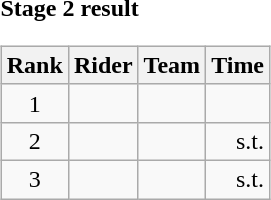<table>
<tr>
<td><strong>Stage 2 result</strong><br><table class="wikitable">
<tr>
<th scope="col">Rank</th>
<th scope="col">Rider</th>
<th scope="col">Team</th>
<th scope="col">Time</th>
</tr>
<tr>
<td style="text-align:center;">1</td>
<td></td>
<td></td>
<td style="text-align:right;"></td>
</tr>
<tr>
<td style="text-align:center;">2</td>
<td></td>
<td></td>
<td style="text-align:right;">s.t.</td>
</tr>
<tr>
<td style="text-align:center;">3</td>
<td></td>
<td></td>
<td style="text-align:right;">s.t.</td>
</tr>
</table>
</td>
</tr>
</table>
